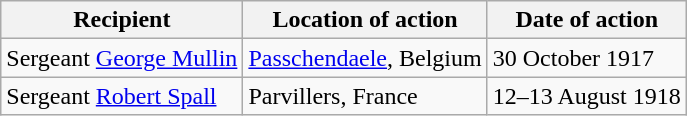<table class="wikitable">
<tr>
<th scope=col>Recipient</th>
<th scope=col>Location of action</th>
<th scope=col>Date of action</th>
</tr>
<tr>
<td>Sergeant <a href='#'>George Mullin</a></td>
<td><a href='#'>Passchendaele</a>, Belgium</td>
<td>30 October 1917</td>
</tr>
<tr>
<td>Sergeant <a href='#'>Robert Spall</a></td>
<td>Parvillers, France</td>
<td>12–13 August 1918</td>
</tr>
</table>
